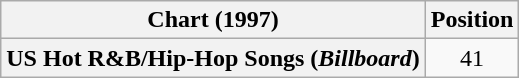<table class="wikitable plainrowheaders">
<tr>
<th scope="col">Chart (1997)</th>
<th scope="col">Position</th>
</tr>
<tr>
<th scope="row">US Hot R&B/Hip-Hop Songs (<em>Billboard</em>)</th>
<td style="text-align:center;">41</td>
</tr>
</table>
